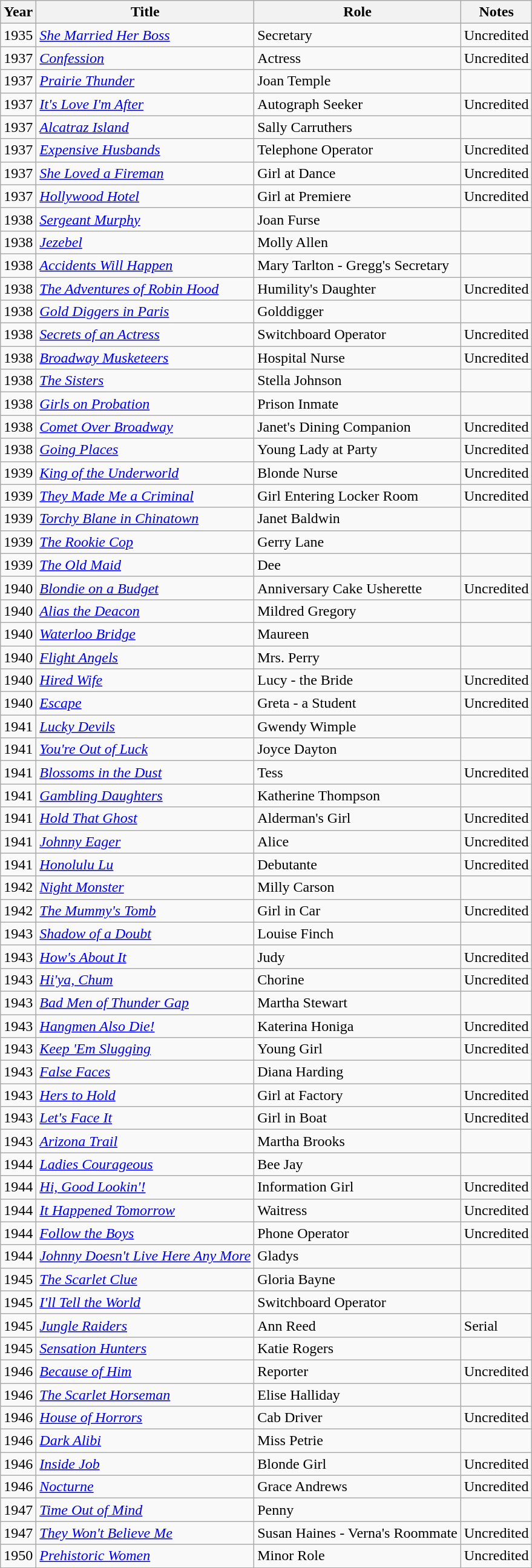<table class="wikitable">
<tr>
<th>Year</th>
<th>Title</th>
<th>Role</th>
<th>Notes</th>
</tr>
<tr>
<td>1935</td>
<td><em><a href='#'>She Married Her Boss</a></em></td>
<td>Secretary</td>
<td>Uncredited</td>
</tr>
<tr>
<td>1937</td>
<td><em><a href='#'>Confession</a></em></td>
<td>Actress</td>
<td>Uncredited</td>
</tr>
<tr>
<td>1937</td>
<td><em><a href='#'>Prairie Thunder</a></em></td>
<td>Joan Temple</td>
<td></td>
</tr>
<tr>
<td>1937</td>
<td><em><a href='#'>It's Love I'm After</a></em></td>
<td>Autograph Seeker</td>
<td>Uncredited</td>
</tr>
<tr>
<td>1937</td>
<td><em><a href='#'>Alcatraz Island</a></em></td>
<td>Sally Carruthers</td>
<td></td>
</tr>
<tr>
<td>1937</td>
<td><em><a href='#'>Expensive Husbands</a></em></td>
<td>Telephone Operator</td>
<td>Uncredited</td>
</tr>
<tr>
<td>1937</td>
<td><em><a href='#'>She Loved a Fireman</a></em></td>
<td>Girl at Dance</td>
<td>Uncredited</td>
</tr>
<tr>
<td>1937</td>
<td><em><a href='#'>Hollywood Hotel</a></em></td>
<td>Girl at Premiere</td>
<td>Uncredited</td>
</tr>
<tr>
<td>1938</td>
<td><em><a href='#'>Sergeant Murphy</a></em></td>
<td>Joan Furse</td>
<td></td>
</tr>
<tr>
<td>1938</td>
<td><em><a href='#'>Jezebel</a></em></td>
<td>Molly Allen</td>
<td></td>
</tr>
<tr>
<td>1938</td>
<td><em><a href='#'>Accidents Will Happen</a></em></td>
<td>Mary Tarlton - Gregg's Secretary</td>
<td></td>
</tr>
<tr>
<td>1938</td>
<td><em><a href='#'>The Adventures of Robin Hood</a></em></td>
<td>Humility's Daughter</td>
<td>Uncredited</td>
</tr>
<tr>
<td>1938</td>
<td><em><a href='#'>Gold Diggers in Paris</a></em></td>
<td>Golddigger</td>
<td></td>
</tr>
<tr>
<td>1938</td>
<td><em><a href='#'>Secrets of an Actress</a></em></td>
<td>Switchboard Operator</td>
<td>Uncredited</td>
</tr>
<tr>
<td>1938</td>
<td><em><a href='#'>Broadway Musketeers</a></em></td>
<td>Hospital Nurse</td>
<td>Uncredited</td>
</tr>
<tr>
<td>1938</td>
<td><em><a href='#'>The Sisters</a></em></td>
<td>Stella Johnson</td>
<td></td>
</tr>
<tr>
<td>1938</td>
<td><em><a href='#'>Girls on Probation</a></em></td>
<td>Prison Inmate</td>
<td></td>
</tr>
<tr>
<td>1938</td>
<td><em><a href='#'>Comet Over Broadway</a></em></td>
<td>Janet's Dining Companion</td>
<td>Uncredited</td>
</tr>
<tr>
<td>1938</td>
<td><em><a href='#'>Going Places</a></em></td>
<td>Young Lady at Party</td>
<td>Uncredited</td>
</tr>
<tr>
<td>1939</td>
<td><em><a href='#'>King of the Underworld</a></em></td>
<td>Blonde Nurse</td>
<td>Uncredited</td>
</tr>
<tr>
<td>1939</td>
<td><em><a href='#'>They Made Me a Criminal</a></em></td>
<td>Girl Entering Locker Room</td>
<td>Uncredited</td>
</tr>
<tr>
<td>1939</td>
<td><em><a href='#'>Torchy Blane in Chinatown</a></em></td>
<td>Janet Baldwin</td>
<td></td>
</tr>
<tr>
<td>1939</td>
<td><em><a href='#'>The Rookie Cop</a></em></td>
<td>Gerry Lane</td>
<td></td>
</tr>
<tr>
<td>1939</td>
<td><em><a href='#'>The Old Maid</a></em></td>
<td>Dee</td>
<td></td>
</tr>
<tr>
<td>1940</td>
<td><em><a href='#'>Blondie on a Budget</a></em></td>
<td>Anniversary Cake Usherette</td>
<td>Uncredited</td>
</tr>
<tr>
<td>1940</td>
<td><em><a href='#'>Alias the Deacon</a></em></td>
<td>Mildred Gregory</td>
<td></td>
</tr>
<tr>
<td>1940</td>
<td><em><a href='#'>Waterloo Bridge</a></em></td>
<td>Maureen</td>
<td></td>
</tr>
<tr>
<td>1940</td>
<td><em><a href='#'>Flight Angels</a></em></td>
<td>Mrs. Perry</td>
<td></td>
</tr>
<tr>
<td>1940</td>
<td><em><a href='#'>Hired Wife</a></em></td>
<td>Lucy - the Bride</td>
<td>Uncredited</td>
</tr>
<tr>
<td>1940</td>
<td><em><a href='#'>Escape</a></em></td>
<td>Greta - a Student</td>
<td>Uncredited</td>
</tr>
<tr>
<td>1941</td>
<td><em><a href='#'>Lucky Devils</a></em></td>
<td>Gwendy Wimple</td>
<td></td>
</tr>
<tr>
<td>1941</td>
<td><em><a href='#'>You're Out of Luck</a></em></td>
<td>Joyce Dayton</td>
<td></td>
</tr>
<tr>
<td>1941</td>
<td><em><a href='#'>Blossoms in the Dust</a></em></td>
<td>Tess</td>
<td>Uncredited</td>
</tr>
<tr>
<td>1941</td>
<td><em><a href='#'>Gambling Daughters</a></em></td>
<td>Katherine Thompson</td>
<td></td>
</tr>
<tr>
<td>1941</td>
<td><em><a href='#'>Hold That Ghost</a></em></td>
<td>Alderman's Girl</td>
<td>Uncredited</td>
</tr>
<tr>
<td>1941</td>
<td><em><a href='#'>Johnny Eager</a></em></td>
<td>Alice</td>
<td>Uncredited</td>
</tr>
<tr>
<td>1941</td>
<td><em><a href='#'>Honolulu Lu</a></em></td>
<td>Debutante</td>
<td>Uncredited</td>
</tr>
<tr>
<td>1942</td>
<td><em><a href='#'>Night Monster</a></em></td>
<td>Milly Carson</td>
<td></td>
</tr>
<tr>
<td>1942</td>
<td><em><a href='#'>The Mummy's Tomb</a></em></td>
<td>Girl in Car</td>
<td>Uncredited</td>
</tr>
<tr>
<td>1943</td>
<td><em><a href='#'>Shadow of a Doubt</a></em></td>
<td>Louise Finch</td>
<td></td>
</tr>
<tr>
<td>1943</td>
<td><em><a href='#'>How's About It</a></em></td>
<td>Judy</td>
<td>Uncredited</td>
</tr>
<tr>
<td>1943</td>
<td><em><a href='#'>Hi'ya, Chum</a></em></td>
<td>Chorine</td>
<td>Uncredited</td>
</tr>
<tr>
<td>1943</td>
<td><em><a href='#'>Bad Men of Thunder Gap</a></em></td>
<td>Martha Stewart</td>
<td></td>
</tr>
<tr>
<td>1943</td>
<td><em><a href='#'>Hangmen Also Die!</a></em></td>
<td>Katerina Honiga</td>
<td>Uncredited</td>
</tr>
<tr>
<td>1943</td>
<td><em><a href='#'>Keep 'Em Slugging</a></em></td>
<td>Young Girl</td>
<td>Uncredited</td>
</tr>
<tr>
<td>1943</td>
<td><em><a href='#'>False Faces</a></em></td>
<td>Diana Harding</td>
<td></td>
</tr>
<tr>
<td>1943</td>
<td><em><a href='#'>Hers to Hold</a></em></td>
<td>Girl at Factory</td>
<td>Uncredited</td>
</tr>
<tr>
<td>1943</td>
<td><em><a href='#'>Let's Face It</a></em></td>
<td>Girl in Boat</td>
<td>Uncredited</td>
</tr>
<tr>
<td>1943</td>
<td><em><a href='#'>Arizona Trail</a></em></td>
<td>Martha Brooks</td>
<td></td>
</tr>
<tr>
<td>1944</td>
<td><em><a href='#'>Ladies Courageous</a></em></td>
<td>Bee Jay</td>
<td></td>
</tr>
<tr>
<td>1944</td>
<td><em><a href='#'>Hi, Good Lookin'!</a></em></td>
<td>Information Girl</td>
<td>Uncredited</td>
</tr>
<tr>
<td>1944</td>
<td><em><a href='#'>It Happened Tomorrow</a></em></td>
<td>Waitress</td>
<td>Uncredited</td>
</tr>
<tr>
<td>1944</td>
<td><em><a href='#'>Follow the Boys</a></em></td>
<td>Phone Operator</td>
<td>Uncredited</td>
</tr>
<tr>
<td>1944</td>
<td><em><a href='#'>Johnny Doesn't Live Here Any More</a></em></td>
<td>Gladys</td>
<td></td>
</tr>
<tr>
<td>1945</td>
<td><em><a href='#'>The Scarlet Clue</a></em></td>
<td>Gloria Bayne</td>
<td></td>
</tr>
<tr>
<td>1945</td>
<td><em><a href='#'>I'll Tell the World</a></em></td>
<td>Switchboard Operator</td>
<td></td>
</tr>
<tr>
<td>1945</td>
<td><em><a href='#'>Jungle Raiders</a></em></td>
<td>Ann Reed</td>
<td>Serial</td>
</tr>
<tr>
<td>1945</td>
<td><em><a href='#'>Sensation Hunters</a></em></td>
<td>Katie Rogers</td>
<td></td>
</tr>
<tr>
<td>1946</td>
<td><em><a href='#'>Because of Him</a></em></td>
<td>Reporter</td>
<td>Uncredited</td>
</tr>
<tr>
<td>1946</td>
<td><em><a href='#'>The Scarlet Horseman</a></em></td>
<td>Elise Halliday</td>
<td></td>
</tr>
<tr>
<td>1946</td>
<td><em><a href='#'>House of Horrors</a></em></td>
<td>Cab Driver</td>
<td>Uncredited</td>
</tr>
<tr>
<td>1946</td>
<td><em><a href='#'>Dark Alibi</a></em></td>
<td>Miss Petrie</td>
<td></td>
</tr>
<tr>
<td>1946</td>
<td><em><a href='#'>Inside Job</a></em></td>
<td>Blonde Girl</td>
<td>Uncredited</td>
</tr>
<tr>
<td>1946</td>
<td><em><a href='#'>Nocturne</a></em></td>
<td>Grace Andrews</td>
<td>Uncredited</td>
</tr>
<tr>
<td>1947</td>
<td><em><a href='#'>Time Out of Mind</a></em></td>
<td>Penny</td>
<td></td>
</tr>
<tr>
<td>1947</td>
<td><em><a href='#'>They Won't Believe Me</a></em></td>
<td>Susan Haines - Verna's Roommate</td>
<td>Uncredited</td>
</tr>
<tr>
<td>1950</td>
<td><em><a href='#'>Prehistoric Women</a></em></td>
<td>Minor Role</td>
<td>Uncredited</td>
</tr>
</table>
